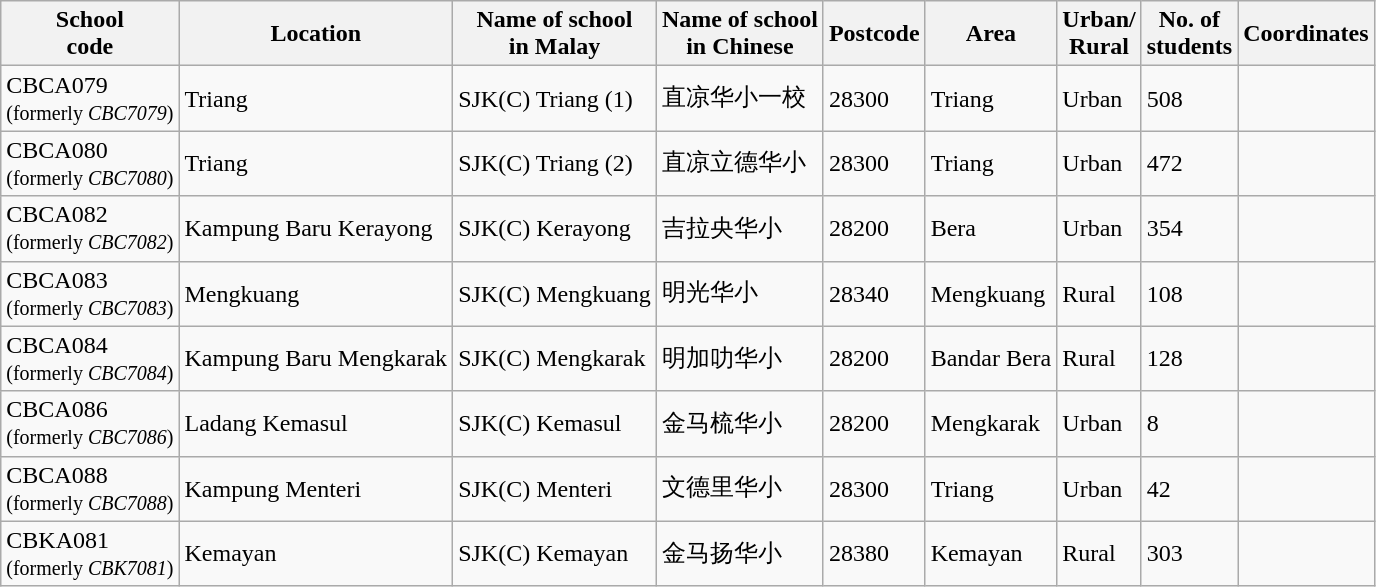<table class="wikitable sortable">
<tr>
<th>School<br>code</th>
<th>Location</th>
<th>Name of school<br>in Malay</th>
<th>Name of school<br>in Chinese</th>
<th>Postcode</th>
<th>Area</th>
<th>Urban/<br>Rural</th>
<th>No. of<br>students</th>
<th>Coordinates</th>
</tr>
<tr>
<td>CBCA079<br><small>(formerly <em>CBC7079</em>)</small></td>
<td>Triang</td>
<td>SJK(C) Triang (1)</td>
<td>直凉华小一校</td>
<td>28300</td>
<td>Triang</td>
<td>Urban</td>
<td>508</td>
<td></td>
</tr>
<tr>
<td>CBCA080<br><small>(formerly <em>CBC7080</em>)</small></td>
<td>Triang</td>
<td>SJK(C) Triang (2)</td>
<td>直凉立德华小</td>
<td>28300</td>
<td>Triang</td>
<td>Urban</td>
<td>472</td>
<td></td>
</tr>
<tr>
<td>CBCA082<br><small>(formerly <em>CBC7082</em>)</small></td>
<td>Kampung Baru Kerayong</td>
<td>SJK(C) Kerayong</td>
<td>吉拉央华小</td>
<td>28200</td>
<td>Bera</td>
<td>Urban</td>
<td>354</td>
<td></td>
</tr>
<tr>
<td>CBCA083<br><small>(formerly <em>CBC7083</em>)</small></td>
<td>Mengkuang</td>
<td>SJK(C) Mengkuang</td>
<td>明光华小</td>
<td>28340</td>
<td>Mengkuang</td>
<td>Rural</td>
<td>108</td>
<td></td>
</tr>
<tr>
<td>CBCA084<br><small>(formerly <em>CBC7084</em>)</small></td>
<td>Kampung Baru Mengkarak</td>
<td>SJK(C) Mengkarak</td>
<td>明加叻华小</td>
<td>28200</td>
<td>Bandar Bera</td>
<td>Rural</td>
<td>128</td>
<td></td>
</tr>
<tr>
<td>CBCA086<br><small>(formerly <em>CBC7086</em>)</small></td>
<td>Ladang Kemasul</td>
<td>SJK(C) Kemasul</td>
<td>金马梳华小</td>
<td>28200</td>
<td>Mengkarak</td>
<td>Urban</td>
<td>8</td>
<td></td>
</tr>
<tr>
<td>CBCA088<br><small>(formerly <em>CBC7088</em>)</small></td>
<td>Kampung Menteri</td>
<td>SJK(C) Menteri</td>
<td>文德里华小</td>
<td>28300</td>
<td>Triang</td>
<td>Urban</td>
<td>42</td>
<td></td>
</tr>
<tr>
<td>CBKA081<br><small>(formerly <em>CBK7081</em>)</small></td>
<td>Kemayan</td>
<td>SJK(C) Kemayan</td>
<td>金马扬华小</td>
<td>28380</td>
<td>Kemayan</td>
<td>Rural</td>
<td>303</td>
<td></td>
</tr>
</table>
